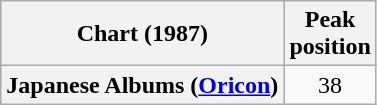<table class="wikitable plainrowheaders" style="text-align:center">
<tr>
<th scope="col">Chart (1987)</th>
<th scope="col">Peak<br> position</th>
</tr>
<tr>
<th scope="row">Japanese Albums (<a href='#'>Oricon</a>)</th>
<td>38</td>
</tr>
</table>
